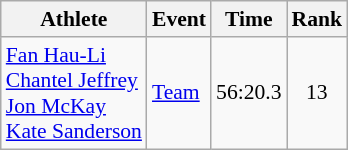<table class=wikitable style="font-size:90%;">
<tr>
<th>Athlete</th>
<th>Event</th>
<th>Time</th>
<th>Rank</th>
</tr>
<tr align=center>
<td align=left><a href='#'>Fan Hau-Li</a><br><a href='#'>Chantel Jeffrey</a><br><a href='#'>Jon McKay</a><br><a href='#'>Kate Sanderson</a></td>
<td align=left><a href='#'>Team</a></td>
<td>56:20.3</td>
<td>13</td>
</tr>
</table>
